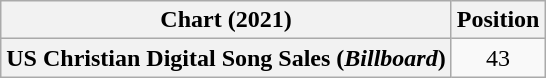<table class="wikitable plainrowheaders" style="text-align:center">
<tr>
<th scope="col">Chart (2021)</th>
<th scope="col">Position</th>
</tr>
<tr>
<th scope="row">US Christian Digital Song Sales (<em>Billboard</em>)</th>
<td>43</td>
</tr>
</table>
